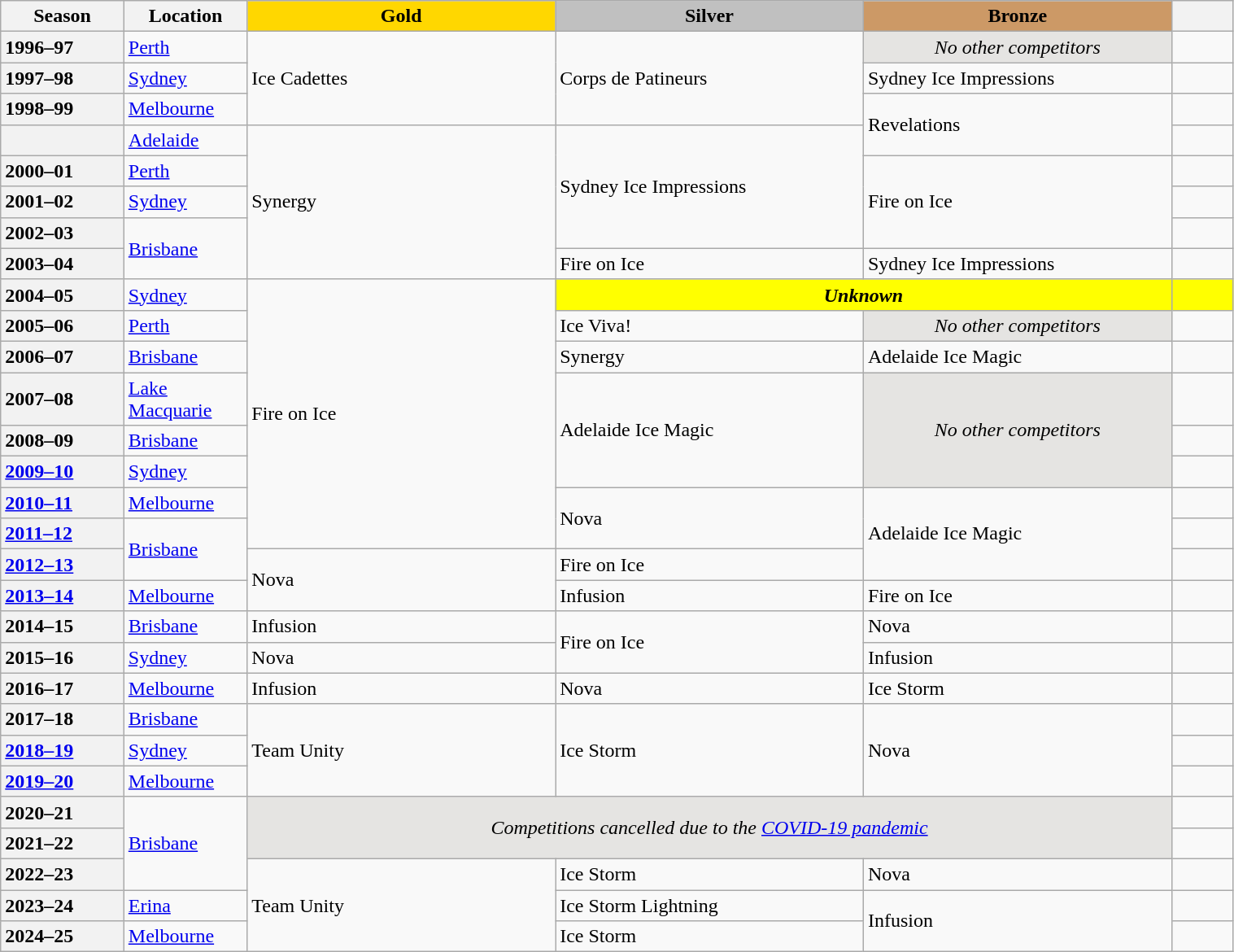<table class="wikitable unsortable" style="text-align:left; width:80%">
<tr>
<th scope="col" style="text-align:center; width:10%">Season</th>
<th scope="col" style="text-align:center; width:10%">Location</th>
<th scope="col" style="text-align:center; width:25%; background:gold">Gold</th>
<th scope="col" style="text-align:center; width:25%; background:silver">Silver</th>
<th scope="col" style="text-align:center; width:25%; background:#c96">Bronze</th>
<th scope="col" style="text-align:center; width:5%"></th>
</tr>
<tr>
<th scope="row" style="text-align:left">1996–97</th>
<td><a href='#'>Perth</a></td>
<td rowspan="3">Ice Cadettes</td>
<td rowspan="3">Corps de Patineurs</td>
<td align="center" bgcolor="e5e4e2"><em>No other competitors</em></td>
<td></td>
</tr>
<tr>
<th scope="row" style="text-align:left">1997–98</th>
<td><a href='#'>Sydney</a></td>
<td>Sydney Ice Impressions</td>
<td></td>
</tr>
<tr>
<th scope="row" style="text-align:left">1998–99</th>
<td><a href='#'>Melbourne</a></td>
<td rowspan="2">Revelations</td>
<td></td>
</tr>
<tr>
<th scope="row" style="text-align:left"></th>
<td><a href='#'>Adelaide</a></td>
<td rowspan="5">Synergy</td>
<td rowspan="4">Sydney Ice Impressions</td>
<td></td>
</tr>
<tr>
<th scope="row" style="text-align:left">2000–01</th>
<td><a href='#'>Perth</a></td>
<td rowspan="3">Fire on Ice</td>
<td></td>
</tr>
<tr>
<th scope="row" style="text-align:left">2001–02</th>
<td><a href='#'>Sydney</a></td>
<td></td>
</tr>
<tr>
<th scope="row" style="text-align:left">2002–03</th>
<td rowspan="2"><a href='#'>Brisbane</a></td>
<td></td>
</tr>
<tr>
<th scope="row" style="text-align:left">2003–04</th>
<td>Fire on Ice</td>
<td>Sydney Ice Impressions</td>
<td></td>
</tr>
<tr>
<th scope="row" style="text-align:left">2004–05</th>
<td><a href='#'>Sydney</a></td>
<td rowspan="8">Fire on Ice</td>
<td colspan="2" align="center" bgcolor="yellow"><strong><em>Unknown</em></strong></td>
<td bgcolor="yellow"></td>
</tr>
<tr>
<th scope="row" style="text-align:left">2005–06</th>
<td><a href='#'>Perth</a></td>
<td>Ice Viva!</td>
<td align="center" bgcolor="e5e4e2"><em>No other competitors</em></td>
<td></td>
</tr>
<tr>
<th scope="row" style="text-align:left">2006–07</th>
<td><a href='#'>Brisbane</a></td>
<td>Synergy</td>
<td>Adelaide Ice Magic</td>
<td></td>
</tr>
<tr>
<th scope="row" style="text-align:left">2007–08</th>
<td><a href='#'>Lake Macquarie</a></td>
<td rowspan="3">Adelaide Ice Magic</td>
<td rowspan="3" align="center" bgcolor="e5e4e2"><em>No other competitors</em></td>
<td></td>
</tr>
<tr>
<th scope="row" style="text-align:left">2008–09</th>
<td><a href='#'>Brisbane</a></td>
<td></td>
</tr>
<tr>
<th scope="row" style="text-align:left"><a href='#'>2009–10</a></th>
<td><a href='#'>Sydney</a></td>
<td></td>
</tr>
<tr>
<th scope="row" style="text-align:left"><a href='#'>2010–11</a></th>
<td><a href='#'>Melbourne</a></td>
<td rowspan="2">Nova</td>
<td rowspan="3">Adelaide Ice Magic</td>
<td></td>
</tr>
<tr>
<th scope="row" style="text-align:left"><a href='#'>2011–12</a></th>
<td rowspan="2"><a href='#'>Brisbane</a></td>
<td></td>
</tr>
<tr>
<th scope="row" style="text-align:left"><a href='#'>2012–13</a></th>
<td rowspan="2">Nova</td>
<td>Fire on Ice</td>
<td></td>
</tr>
<tr>
<th scope="row" style="text-align:left"><a href='#'>2013–14</a></th>
<td><a href='#'>Melbourne</a></td>
<td>Infusion</td>
<td>Fire on Ice</td>
<td></td>
</tr>
<tr>
<th scope="row" style="text-align:left">2014–15</th>
<td><a href='#'>Brisbane</a></td>
<td>Infusion</td>
<td rowspan="2">Fire on Ice</td>
<td>Nova</td>
<td></td>
</tr>
<tr>
<th scope="row" style="text-align:left">2015–16</th>
<td><a href='#'>Sydney</a></td>
<td>Nova</td>
<td>Infusion</td>
<td></td>
</tr>
<tr>
<th scope="row" style="text-align:left">2016–17</th>
<td><a href='#'>Melbourne</a></td>
<td>Infusion</td>
<td>Nova</td>
<td>Ice Storm</td>
<td></td>
</tr>
<tr>
<th scope="row" style="text-align:left">2017–18</th>
<td><a href='#'>Brisbane</a></td>
<td rowspan="3">Team Unity</td>
<td rowspan="3">Ice Storm</td>
<td rowspan="3">Nova</td>
<td></td>
</tr>
<tr>
<th scope="row" style="text-align:left"><a href='#'>2018–19</a></th>
<td><a href='#'>Sydney</a></td>
<td></td>
</tr>
<tr>
<th scope="row" style="text-align:left"><a href='#'>2019–20</a></th>
<td><a href='#'>Melbourne</a></td>
<td></td>
</tr>
<tr>
<th scope="row" style="text-align:left">2020–21</th>
<td rowspan="3"><a href='#'>Brisbane</a></td>
<td colspan="3" rowspan="2" align="center" bgcolor="e5e4e2"><em>Competitions cancelled due to the <a href='#'>COVID-19 pandemic</a></em></td>
<td></td>
</tr>
<tr>
<th scope="row" style="text-align:left">2021–22</th>
<td></td>
</tr>
<tr>
<th scope="row" style="text-align:left">2022–23</th>
<td rowspan="3">Team Unity</td>
<td>Ice Storm</td>
<td>Nova</td>
<td></td>
</tr>
<tr>
<th scope="row" style="text-align:left">2023–24</th>
<td><a href='#'>Erina</a></td>
<td>Ice Storm Lightning</td>
<td rowspan="2">Infusion</td>
<td></td>
</tr>
<tr>
<th scope="row" style="text-align:left">2024–25</th>
<td><a href='#'>Melbourne</a></td>
<td>Ice Storm</td>
<td></td>
</tr>
</table>
